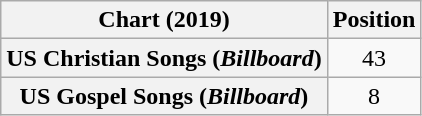<table class="wikitable plainrowheaders sortable" style="text-align:center">
<tr>
<th scope="col">Chart (2019)</th>
<th scope="col">Position</th>
</tr>
<tr>
<th scope="row">US Christian Songs (<em>Billboard</em>)</th>
<td>43</td>
</tr>
<tr>
<th scope="row">US Gospel Songs (<em>Billboard</em>)</th>
<td>8</td>
</tr>
</table>
